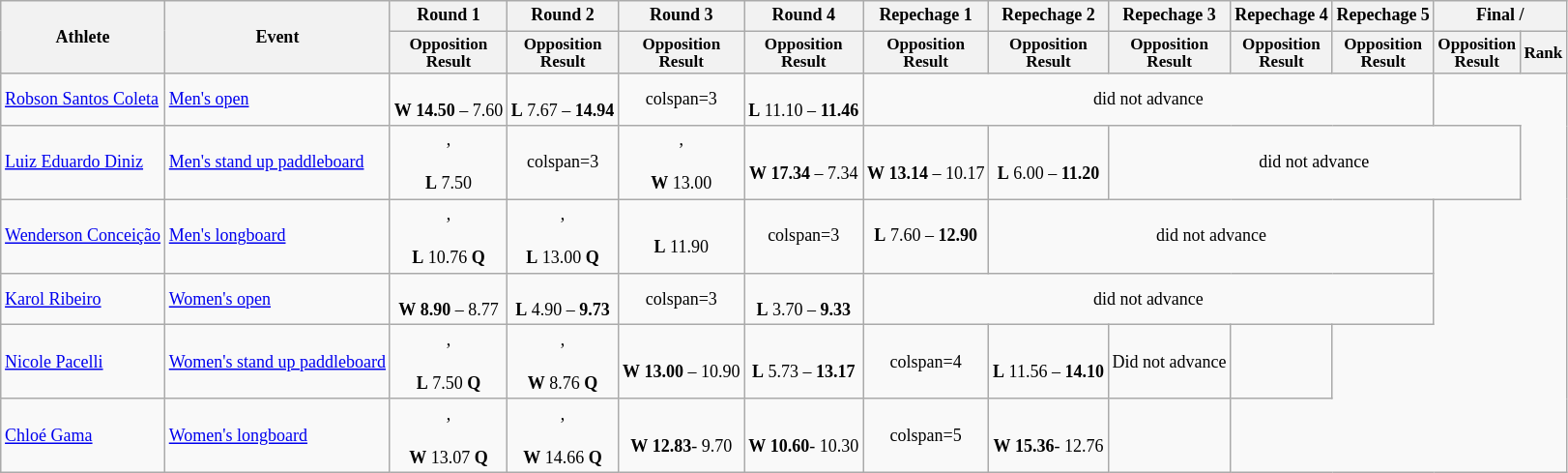<table class=wikitable style=font-size:75%;text-align:center>
<tr>
<th rowspan=2>Athlete</th>
<th rowspan=2>Event</th>
<th>Round 1</th>
<th>Round 2</th>
<th>Round 3</th>
<th>Round 4</th>
<th>Repechage 1</th>
<th>Repechage 2</th>
<th>Repechage 3</th>
<th>Repechage 4</th>
<th>Repechage 5</th>
<th colspan=2>Final / </th>
</tr>
<tr style=font-size:95%>
<th>Opposition<br>Result</th>
<th>Opposition<br>Result</th>
<th>Opposition<br>Result</th>
<th>Opposition<br>Result</th>
<th>Opposition<br>Result</th>
<th>Opposition<br>Result</th>
<th>Opposition<br>Result</th>
<th>Opposition<br>Result</th>
<th>Opposition<br>Result</th>
<th>Opposition<br>Result</th>
<th>Rank</th>
</tr>
<tr>
<td align=left><a href='#'>Robson Santos Coleta</a></td>
<td align=left><a href='#'>Men's open</a></td>
<td><br><strong>W</strong> <strong>14.50</strong> – 7.60</td>
<td><br><strong>L</strong> 7.67 – <strong>14.94</strong></td>
<td>colspan=3 </td>
<td><br><strong>L</strong> 11.10 – <strong>11.46</strong></td>
<td align=center colspan=5>did not advance</td>
</tr>
<tr>
<td align=left><a href='#'>Luiz Eduardo Diniz</a></td>
<td align=left><a href='#'>Men's stand up paddleboard</a></td>
<td>,<br><br><strong>L</strong> 7.50</td>
<td>colspan=3 </td>
<td>,<br><br><strong>W</strong> 13.00</td>
<td><br><strong>W</strong> <strong>17.34</strong> – 7.34</td>
<td><br><strong>W</strong> <strong>13.14</strong> – 10.17</td>
<td><br><strong>L</strong> 6.00 – <strong>11.20</strong></td>
<td align=center colspan=4>did not advance</td>
</tr>
<tr>
<td align=left><a href='#'>Wenderson Conceição</a></td>
<td align=left><a href='#'>Men's longboard</a></td>
<td>,<br><br> <strong>L</strong> 10.76 <strong>Q</strong></td>
<td>,<br><br>  <strong>L</strong> 13.00 <strong>Q</strong></td>
<td><br> <strong>L</strong> 11.90</td>
<td>colspan=3 </td>
<td> <strong>L</strong> 7.60 – <strong>12.90</strong></td>
<td align=center colspan=4>did not advance</td>
</tr>
<tr>
<td align=left><a href='#'>Karol Ribeiro</a></td>
<td align=left><a href='#'>Women's open</a></td>
<td><br><strong>W</strong> <strong>8.90</strong> – 8.77</td>
<td><br><strong>L</strong> 4.90 – <strong>9.73</strong></td>
<td>colspan=3 </td>
<td><br><strong>L</strong> 3.70 – <strong>9.33</strong></td>
<td align=center colspan=5>did not advance</td>
</tr>
<tr>
<td align=left><a href='#'>Nicole Pacelli</a></td>
<td align=left><a href='#'>Women's stand up paddleboard</a></td>
<td>,<br><br> <strong>L</strong> 7.50 <strong>Q</strong></td>
<td>,<br><br> <strong>W</strong> 8.76 <strong>Q</strong></td>
<td><br><strong>W</strong> <strong>13.00</strong> – 10.90</td>
<td><br><strong>L</strong> 5.73 – <strong>13.17</strong></td>
<td>colspan=4 </td>
<td><br><strong>L</strong> 11.56 – <strong>14.10</strong></td>
<td>Did not advance</td>
<td></td>
</tr>
<tr>
<td align=left><a href='#'>Chloé Gama</a></td>
<td align=left><a href='#'>Women's longboard</a></td>
<td>,<br><br><strong>W</strong> 13.07 <strong>Q</strong></td>
<td>,<br><br> <strong>W</strong> 14.66 <strong>Q</strong></td>
<td><br> <strong>W</strong> <strong>12.83</strong>- 9.70</td>
<td><br> <strong>W</strong> <strong>10.60</strong>- 10.30</td>
<td>colspan=5 </td>
<td><br> <strong>W</strong> <strong>15.36</strong>- 12.76</td>
<td></td>
</tr>
</table>
